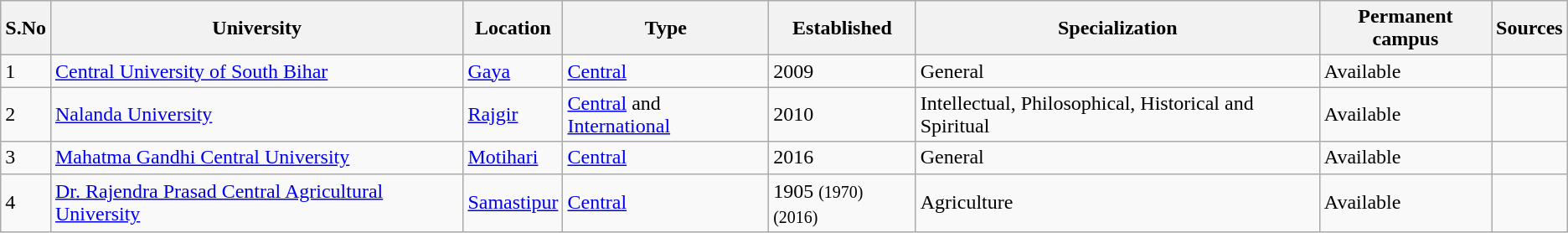<table class="wikitable sortable plainrowheaders">
<tr>
<th scope="col">S.No</th>
<th scope="col">University</th>
<th scope="col">Location</th>
<th scope="col">Type</th>
<th scope="col">Established</th>
<th scope="col">Specialization</th>
<th scope="col">Permanent campus</th>
<th scope="col" class="unsortable">Sources</th>
</tr>
<tr>
<td>1</td>
<td><a href='#'>Central University of South Bihar</a></td>
<td><a href='#'>Gaya</a></td>
<td><a href='#'>Central</a></td>
<td>2009</td>
<td>General</td>
<td>Available</td>
<td></td>
</tr>
<tr>
<td>2</td>
<td><a href='#'>Nalanda University</a></td>
<td><a href='#'>Rajgir</a></td>
<td><a href='#'>Central</a> and <a href='#'>International</a></td>
<td>2010</td>
<td>Intellectual, Philosophical, Historical and Spiritual</td>
<td>Available</td>
<td></td>
</tr>
<tr>
<td>3</td>
<td><a href='#'>Mahatma Gandhi Central University</a></td>
<td><a href='#'>Motihari</a></td>
<td><a href='#'>Central</a></td>
<td>2016</td>
<td>General</td>
<td>Available</td>
<td></td>
</tr>
<tr>
<td>4</td>
<td><a href='#'>Dr. Rajendra Prasad Central Agricultural University</a></td>
<td><a href='#'>Samastipur</a></td>
<td><a href='#'>Central</a></td>
<td>1905 <small>(1970<sup></sup>)</small> <small>(2016<sup></sup>)</small></td>
<td>Agriculture</td>
<td>Available</td>
<td></td>
</tr>
</table>
